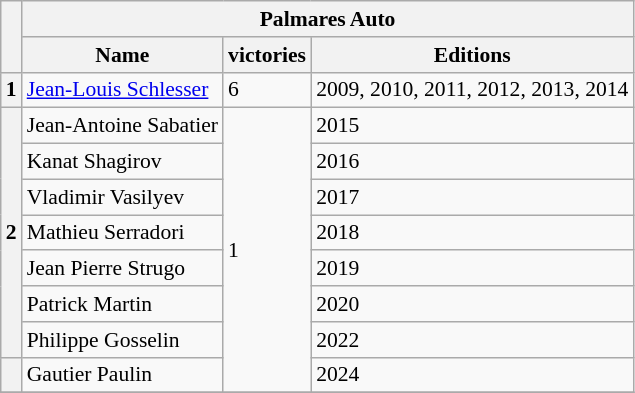<table class="wikitable" style="font-size:90%">
<tr>
<th rowspan="2"></th>
<th colspan="3">Palmares Auto</th>
</tr>
<tr>
<th>Name</th>
<th>victories</th>
<th>Editions</th>
</tr>
<tr>
<th>1</th>
<td> <a href='#'>Jean-Louis Schlesser</a></td>
<td>6</td>
<td>2009, 2010, 2011, 2012, 2013, 2014</td>
</tr>
<tr>
<th rowspan="7">2</th>
<td> Jean-Antoine Sabatier</td>
<td rowspan="8">1</td>
<td>2015</td>
</tr>
<tr>
<td> Kanat Shagirov</td>
<td>2016</td>
</tr>
<tr>
<td>  Vladimir Vasilyev</td>
<td>2017</td>
</tr>
<tr>
<td>  Mathieu Serradori</td>
<td>2018</td>
</tr>
<tr>
<td> Jean Pierre Strugo</td>
<td>2019</td>
</tr>
<tr>
<td> Patrick Martin</td>
<td>2020</td>
</tr>
<tr>
<td> Philippe Gosselin</td>
<td>2022</td>
</tr>
<tr>
<th></th>
<td> Gautier Paulin</td>
<td>2024</td>
</tr>
<tr>
</tr>
</table>
